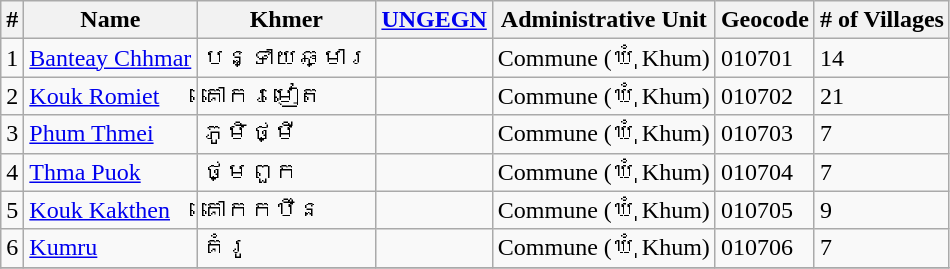<table class="wikitable sortable">
<tr>
<th>#</th>
<th>Name</th>
<th>Khmer</th>
<th><a href='#'>UNGEGN</a></th>
<th>Administrative Unit</th>
<th>Geocode</th>
<th># of Villages</th>
</tr>
<tr>
<td>1</td>
<td><a href='#'>Banteay Chhmar</a></td>
<td>បន្ទាយឆ្មារ</td>
<td></td>
<td>Commune (ឃុំ Khum)</td>
<td>010701</td>
<td>14</td>
</tr>
<tr>
<td>2</td>
<td><a href='#'>Kouk Romiet</a></td>
<td>គោករមៀត</td>
<td></td>
<td>Commune (ឃុំ Khum)</td>
<td>010702</td>
<td>21</td>
</tr>
<tr>
<td>3</td>
<td><a href='#'>Phum Thmei</a></td>
<td>ភូមិថ្មី</td>
<td></td>
<td>Commune (ឃុំ Khum)</td>
<td>010703</td>
<td>7</td>
</tr>
<tr>
<td>4</td>
<td><a href='#'>Thma Puok</a></td>
<td>ថ្មពួក</td>
<td></td>
<td>Commune (ឃុំ Khum)</td>
<td>010704</td>
<td>7</td>
</tr>
<tr>
<td>5</td>
<td><a href='#'>Kouk Kakthen</a></td>
<td>គោកកឋិន</td>
<td></td>
<td>Commune (ឃុំ Khum)</td>
<td>010705</td>
<td>9</td>
</tr>
<tr>
<td>6</td>
<td><a href='#'>Kumru</a></td>
<td>គំរូ</td>
<td></td>
<td>Commune (ឃុំ Khum)</td>
<td>010706</td>
<td>7</td>
</tr>
<tr>
</tr>
</table>
